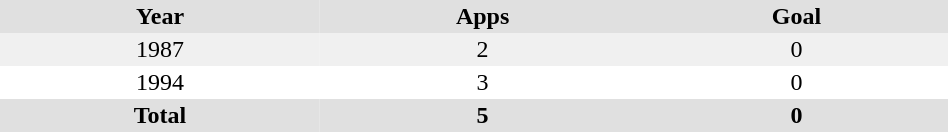<table border="0" cellpadding="2" cellspacing="0" style="width:50%;">
<tr style="text-align:center; background:#e0e0e0;">
<th>Year</th>
<th>Apps</th>
<th>Goal</th>
</tr>
<tr style="text-align:center; background:#f0f0f0;">
<td>1987</td>
<td>2</td>
<td>0</td>
</tr>
<tr style="text-align:center;">
<td>1994</td>
<td>3</td>
<td>0</td>
</tr>
<tr style="text-align:center; background:#e0e0e0;">
<th colspan="1">Total</th>
<th style="text-align:center;">5</th>
<th style="text-align:center;">0</th>
</tr>
</table>
